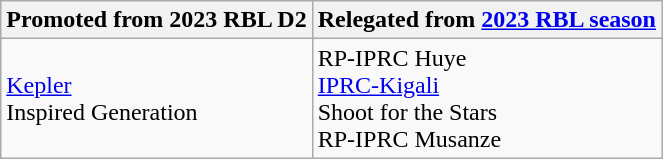<table class="wikitable">
<tr>
<th> Promoted from 2023 RBL D2</th>
<th> Relegated from <a href='#'>2023 RBL season</a></th>
</tr>
<tr>
<td><a href='#'>Kepler</a><br>Inspired Generation</td>
<td>RP-IPRC Huye<br><a href='#'>IPRC-Kigali</a><br>Shoot for the Stars<br>RP-IPRC Musanze</td>
</tr>
</table>
